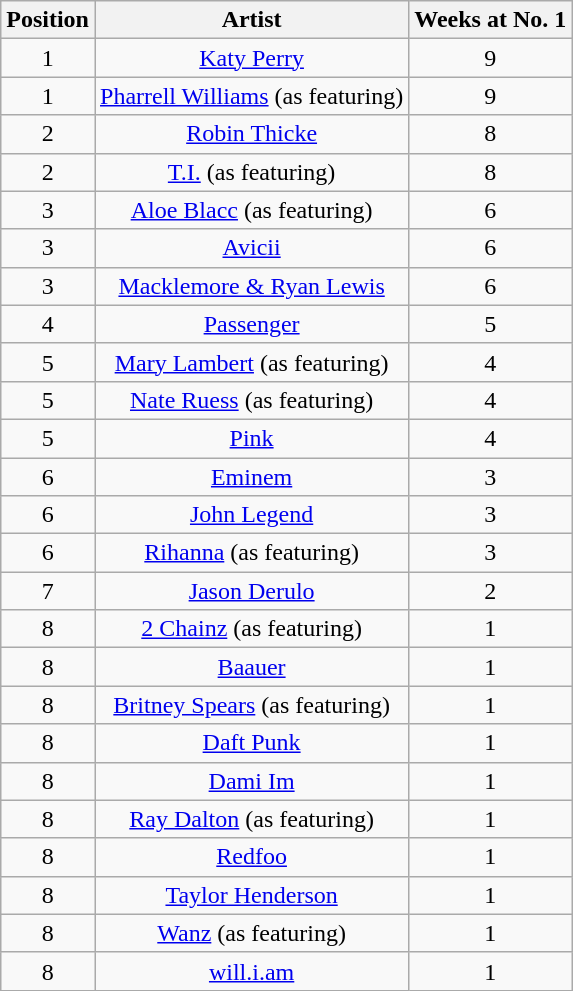<table class="wikitable">
<tr>
<th style="text-align: center;">Position</th>
<th style="text-align: center;">Artist</th>
<th style="text-align: center;">Weeks at No. 1</th>
</tr>
<tr>
<td style="text-align: center;">1</td>
<td style="text-align: center;"><a href='#'>Katy Perry</a></td>
<td style="text-align: center;">9</td>
</tr>
<tr>
<td style="text-align: center;">1</td>
<td style="text-align: center;"><a href='#'>Pharrell Williams</a> (as featuring)</td>
<td style="text-align: center;">9</td>
</tr>
<tr>
<td style="text-align: center;">2</td>
<td style="text-align: center;"><a href='#'>Robin Thicke</a></td>
<td style="text-align: center;">8</td>
</tr>
<tr>
<td style="text-align: center;">2</td>
<td style="text-align: center;"><a href='#'>T.I.</a> (as featuring)</td>
<td style="text-align: center;">8</td>
</tr>
<tr>
<td style="text-align: center;">3</td>
<td style="text-align: center;"><a href='#'>Aloe Blacc</a> (as featuring)</td>
<td style="text-align: center;">6</td>
</tr>
<tr>
<td style="text-align: center;">3</td>
<td style="text-align: center;"><a href='#'>Avicii</a></td>
<td style="text-align: center;">6</td>
</tr>
<tr>
<td style="text-align: center;">3</td>
<td style="text-align: center;"><a href='#'>Macklemore & Ryan Lewis</a></td>
<td style="text-align: center;">6</td>
</tr>
<tr>
<td style="text-align: center;">4</td>
<td style="text-align: center;"><a href='#'>Passenger</a></td>
<td style="text-align: center;">5</td>
</tr>
<tr>
<td style="text-align: center;">5</td>
<td style="text-align: center;"><a href='#'>Mary Lambert</a> (as featuring)</td>
<td style="text-align: center;">4</td>
</tr>
<tr>
<td style="text-align: center;">5</td>
<td style="text-align: center;"><a href='#'>Nate Ruess</a> (as featuring)</td>
<td style="text-align: center;">4</td>
</tr>
<tr>
<td style="text-align: center;">5</td>
<td style="text-align: center;"><a href='#'>Pink</a></td>
<td style="text-align: center;">4</td>
</tr>
<tr>
<td style="text-align: center;">6</td>
<td style="text-align: center;"><a href='#'>Eminem</a></td>
<td style="text-align: center;">3</td>
</tr>
<tr>
<td style="text-align: center;">6</td>
<td style="text-align: center;"><a href='#'>John Legend</a></td>
<td style="text-align: center;">3</td>
</tr>
<tr>
<td style="text-align: center;">6</td>
<td style="text-align: center;"><a href='#'>Rihanna</a> (as featuring)</td>
<td style="text-align: center;">3</td>
</tr>
<tr>
<td style="text-align: center;">7</td>
<td style="text-align: center;"><a href='#'>Jason Derulo</a></td>
<td style="text-align: center;">2</td>
</tr>
<tr>
<td style="text-align: center;">8</td>
<td style="text-align: center;"><a href='#'>2 Chainz</a> (as featuring)</td>
<td style="text-align: center;">1</td>
</tr>
<tr>
<td style="text-align: center;">8</td>
<td style="text-align: center;"><a href='#'>Baauer</a></td>
<td style="text-align: center;">1</td>
</tr>
<tr>
<td style="text-align: center;">8</td>
<td style="text-align: center;"><a href='#'>Britney Spears</a> (as featuring)</td>
<td style="text-align: center;">1</td>
</tr>
<tr>
<td style="text-align: center;">8</td>
<td style="text-align: center;"><a href='#'>Daft Punk</a></td>
<td style="text-align: center;">1</td>
</tr>
<tr>
<td style="text-align: center;">8</td>
<td style="text-align: center;"><a href='#'>Dami Im</a></td>
<td style="text-align: center;">1</td>
</tr>
<tr>
<td style="text-align: center;">8</td>
<td style="text-align: center;"><a href='#'>Ray Dalton</a> (as featuring)</td>
<td style="text-align: center;">1</td>
</tr>
<tr>
<td style="text-align: center;">8</td>
<td style="text-align: center;"><a href='#'>Redfoo</a></td>
<td style="text-align: center;">1</td>
</tr>
<tr>
<td style="text-align: center;">8</td>
<td style="text-align: center;"><a href='#'>Taylor Henderson</a></td>
<td style="text-align: center;">1</td>
</tr>
<tr>
<td style="text-align: center;">8</td>
<td style="text-align: center;"><a href='#'>Wanz</a> (as featuring)</td>
<td style="text-align: center;">1</td>
</tr>
<tr>
<td style="text-align: center;">8</td>
<td style="text-align: center;"><a href='#'>will.i.am</a></td>
<td style="text-align: center;">1</td>
</tr>
</table>
